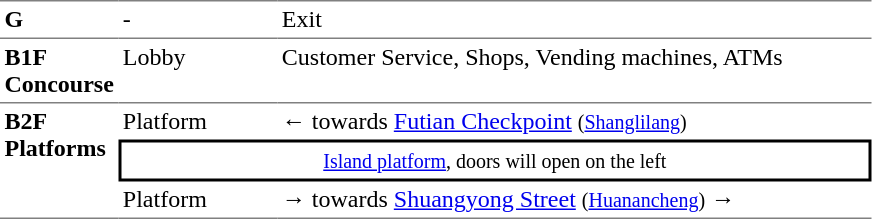<table table border=0 cellspacing=0 cellpadding=3>
<tr>
<td style="border-top:solid 1px gray;" width=50 valign=top><strong>G</strong></td>
<td style="border-top:solid 1px gray;" width=100 valign=top>-</td>
<td style="border-top:solid 1px gray;" width=390 valign=top>Exit</td>
</tr>
<tr>
<td style="border-bottom:solid 1px gray; border-top:solid 1px gray;" valign=top width=50><strong>B1F<br>Concourse</strong></td>
<td style="border-bottom:solid 1px gray; border-top:solid 1px gray;" valign=top width=100>Lobby</td>
<td style="border-bottom:solid 1px gray; border-top:solid 1px gray;" valign=top width=390>Customer Service, Shops, Vending machines, ATMs</td>
</tr>
<tr>
<td style="border-bottom:solid 1px gray;" rowspan=4 valign=top><strong>B2F<br>Platforms</strong></td>
<td>Platform</td>
<td>←  towards <a href='#'>Futian Checkpoint</a> <small>(<a href='#'>Shanglilang</a>)</small></td>
</tr>
<tr>
<td style="border-right:solid 2px black;border-left:solid 2px black;border-top:solid 2px black;border-bottom:solid 2px black;text-align:center;" colspan=2><small><a href='#'>Island platform</a>, doors will open on the left</small></td>
</tr>
<tr>
<td style="border-bottom:solid 1px gray;">Platform</td>
<td style="border-bottom:solid 1px gray;"><span>→</span>  towards <a href='#'>Shuangyong Street</a> <small>(<a href='#'>Huanancheng</a>)</small> →</td>
</tr>
</table>
